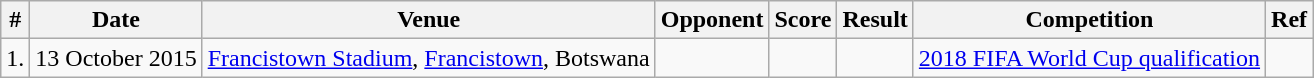<table class="wikitable">
<tr>
<th>#</th>
<th>Date</th>
<th>Venue</th>
<th>Opponent</th>
<th>Score</th>
<th>Result</th>
<th>Competition</th>
<th>Ref</th>
</tr>
<tr>
<td>1.</td>
<td>13 October 2015</td>
<td><a href='#'>Francistown Stadium</a>, <a href='#'>Francistown</a>, Botswana</td>
<td></td>
<td></td>
<td></td>
<td><a href='#'>2018 FIFA World Cup qualification</a></td>
<td></td>
</tr>
</table>
